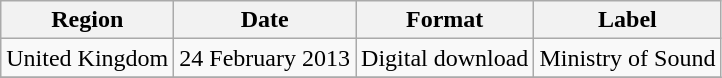<table class=wikitable>
<tr>
<th>Region</th>
<th>Date</th>
<th>Format</th>
<th>Label</th>
</tr>
<tr>
<td>United Kingdom</td>
<td>24 February 2013</td>
<td>Digital download</td>
<td>Ministry of Sound</td>
</tr>
<tr>
</tr>
</table>
